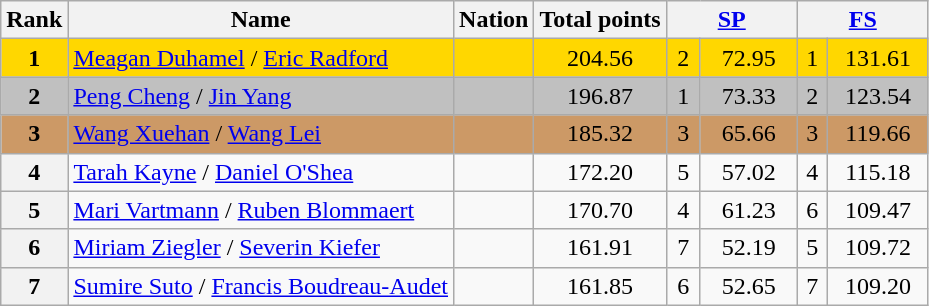<table class="wikitable sortable">
<tr>
<th>Rank</th>
<th>Name</th>
<th>Nation</th>
<th>Total points</th>
<th colspan="2" width="80px"><a href='#'>SP</a></th>
<th colspan="2" width="80px"><a href='#'>FS</a></th>
</tr>
<tr bgcolor="gold">
<td align="center"><strong>1</strong></td>
<td><a href='#'>Meagan Duhamel</a> / <a href='#'>Eric Radford</a></td>
<td></td>
<td align="center">204.56</td>
<td align="center">2</td>
<td align="center">72.95</td>
<td align="center">1</td>
<td align="center">131.61</td>
</tr>
<tr bgcolor="silver">
<td align="center"><strong>2</strong></td>
<td><a href='#'>Peng Cheng</a> / <a href='#'>Jin Yang</a></td>
<td></td>
<td align="center">196.87</td>
<td align="center">1</td>
<td align="center">73.33</td>
<td align="center">2</td>
<td align="center">123.54</td>
</tr>
<tr bgcolor="cc9966">
<td align="center"><strong>3</strong></td>
<td><a href='#'>Wang Xuehan</a> / <a href='#'>Wang Lei</a></td>
<td></td>
<td align="center">185.32</td>
<td align="center">3</td>
<td align="center">65.66</td>
<td align="center">3</td>
<td align="center">119.66</td>
</tr>
<tr>
<th>4</th>
<td><a href='#'>Tarah Kayne</a> / <a href='#'>Daniel O'Shea</a></td>
<td></td>
<td align="center">172.20</td>
<td align="center">5</td>
<td align="center">57.02</td>
<td align="center">4</td>
<td align="center">115.18</td>
</tr>
<tr>
<th>5</th>
<td><a href='#'>Mari Vartmann</a> / <a href='#'>Ruben Blommaert</a></td>
<td></td>
<td align="center">170.70</td>
<td align="center">4</td>
<td align="center">61.23</td>
<td align="center">6</td>
<td align="center">109.47</td>
</tr>
<tr>
<th>6</th>
<td><a href='#'>Miriam Ziegler</a> / <a href='#'>Severin Kiefer</a></td>
<td></td>
<td align="center">161.91</td>
<td align="center">7</td>
<td align="center">52.19</td>
<td align="center">5</td>
<td align="center">109.72</td>
</tr>
<tr>
<th>7</th>
<td><a href='#'>Sumire Suto</a> / <a href='#'>Francis Boudreau-Audet</a></td>
<td></td>
<td align="center">161.85</td>
<td align="center">6</td>
<td align="center">52.65</td>
<td align="center">7</td>
<td align="center">109.20</td>
</tr>
</table>
